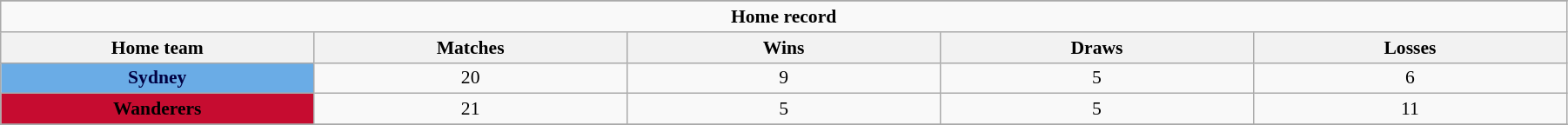<table class="wikitable" style="font-size:90%; width:95%; text-align:center">
<tr>
</tr>
<tr>
<td colspan="5"><strong>Home record</strong></td>
</tr>
<tr>
<th width=20%>Home team</th>
<th width=20%>Matches</th>
<th width=20%>Wins</th>
<th width=20%>Draws</th>
<th width=20%>Losses</th>
</tr>
<tr>
<td style="background:#6AACE6; text-align:center; color:#000042"><strong>Sydney</strong></td>
<td>20</td>
<td>9</td>
<td>5</td>
<td>6</td>
</tr>
<tr>
<td style="background:#C60C30;text-align:center; color:Black;"><strong>Wanderers</strong></td>
<td>21</td>
<td>5</td>
<td>5</td>
<td>11</td>
</tr>
<tr>
</tr>
</table>
